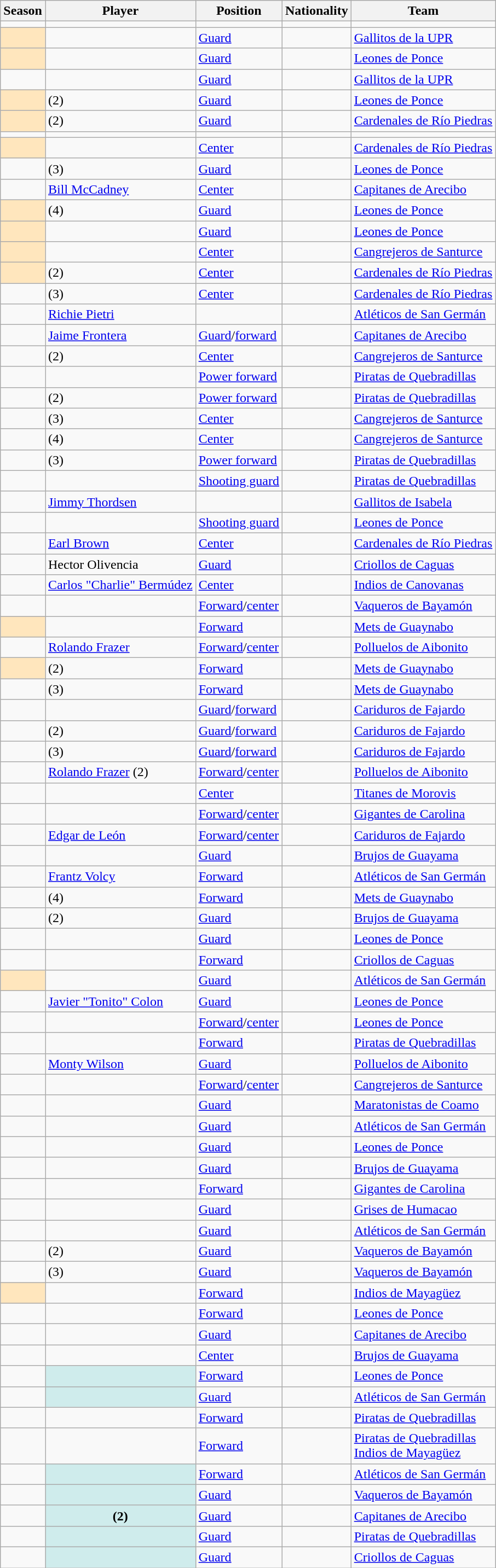<table class="wikitable plainrowheaders sortable" summary="Season (sortable), Player (sortable), Position (sortable), Nationality (sortable) and Team (sortable)">
<tr>
<th scope="col">Season</th>
<th scope="col">Player</th>
<th scope="col">Position</th>
<th scope="col">Nationality</th>
<th scope="col">Team</th>
</tr>
<tr>
<td></td>
<td></td>
<td></td>
<td></td>
<td></td>
</tr>
<tr>
<th scope="row" style="background-color:#FFE6BD"></th>
<td></td>
<td><a href='#'>Guard</a></td>
<td></td>
<td><a href='#'>Gallitos de la UPR</a></td>
</tr>
<tr>
<th scope="row" style="background-color:#FFE6BD"></th>
<td></td>
<td><a href='#'>Guard</a></td>
<td></td>
<td><a href='#'>Leones de Ponce</a></td>
</tr>
<tr>
<td></td>
<td></td>
<td><a href='#'>Guard</a></td>
<td></td>
<td><a href='#'>Gallitos de la UPR</a></td>
</tr>
<tr>
<th scope="row" style="background-color:#FFE6BD"></th>
<td> (2)</td>
<td><a href='#'>Guard</a></td>
<td></td>
<td><a href='#'>Leones de Ponce</a></td>
</tr>
<tr>
<th scope="row" style="background-color:#FFE6BD"></th>
<td> (2)</td>
<td><a href='#'>Guard</a></td>
<td></td>
<td><a href='#'>Cardenales de Río Piedras</a></td>
</tr>
<tr>
<td></td>
<td></td>
<td></td>
<td></td>
<td></td>
</tr>
<tr>
<th scope="row" style="background-color:#FFE6BD"></th>
<td></td>
<td><a href='#'>Center</a></td>
<td></td>
<td><a href='#'>Cardenales de Río Piedras</a></td>
</tr>
<tr>
<td></td>
<td> (3)</td>
<td><a href='#'>Guard</a></td>
<td></td>
<td><a href='#'>Leones de Ponce</a></td>
</tr>
<tr>
<td></td>
<td><a href='#'>Bill McCadney</a></td>
<td><a href='#'>Center</a></td>
<td></td>
<td><a href='#'>Capitanes de Arecibo</a></td>
</tr>
<tr>
<th scope="row" style="background-color:#FFE6BD"></th>
<td> (4)</td>
<td><a href='#'>Guard</a></td>
<td></td>
<td><a href='#'>Leones de Ponce</a></td>
</tr>
<tr>
<th scope="row" style="background-color:#FFE6BD"></th>
<td></td>
<td><a href='#'>Guard</a></td>
<td></td>
<td><a href='#'>Leones de Ponce</a></td>
</tr>
<tr>
<th scope="row" style="background-color:#FFE6BD"></th>
<td></td>
<td><a href='#'>Center</a></td>
<td></td>
<td><a href='#'>Cangrejeros de Santurce</a></td>
</tr>
<tr>
<th scope="row" style="background-color:#FFE6BD"></th>
<td> (2)</td>
<td><a href='#'>Center</a></td>
<td></td>
<td><a href='#'>Cardenales de Río Piedras</a></td>
</tr>
<tr>
<td></td>
<td> (3)</td>
<td><a href='#'>Center</a></td>
<td></td>
<td><a href='#'>Cardenales de Río Piedras</a></td>
</tr>
<tr>
<td></td>
<td><a href='#'>Richie Pietri</a></td>
<td></td>
<td></td>
<td><a href='#'>Atléticos de San Germán</a></td>
</tr>
<tr>
<td></td>
<td><a href='#'>Jaime Frontera</a></td>
<td><a href='#'>Guard</a>/<a href='#'>forward</a></td>
<td></td>
<td><a href='#'>Capitanes de Arecibo</a></td>
</tr>
<tr>
<td></td>
<td> (2)</td>
<td><a href='#'>Center</a></td>
<td></td>
<td><a href='#'>Cangrejeros de Santurce</a></td>
</tr>
<tr>
<td></td>
<td></td>
<td><a href='#'>Power forward</a></td>
<td></td>
<td><a href='#'>Piratas de Quebradillas</a></td>
</tr>
<tr>
<td></td>
<td> (2)</td>
<td><a href='#'>Power forward</a></td>
<td></td>
<td><a href='#'>Piratas de Quebradillas</a></td>
</tr>
<tr>
<td></td>
<td> (3)</td>
<td><a href='#'>Center</a></td>
<td></td>
<td><a href='#'>Cangrejeros de Santurce</a></td>
</tr>
<tr>
<td></td>
<td> (4)</td>
<td><a href='#'>Center</a></td>
<td></td>
<td><a href='#'>Cangrejeros de Santurce</a></td>
</tr>
<tr>
<td></td>
<td> (3)</td>
<td><a href='#'>Power forward</a></td>
<td></td>
<td><a href='#'>Piratas de Quebradillas</a></td>
</tr>
<tr>
<td></td>
<td></td>
<td><a href='#'>Shooting guard</a></td>
<td></td>
<td><a href='#'>Piratas de Quebradillas</a></td>
</tr>
<tr>
<td></td>
<td><a href='#'>Jimmy Thordsen</a></td>
<td></td>
<td></td>
<td><a href='#'>Gallitos de Isabela</a></td>
</tr>
<tr>
<td></td>
<td></td>
<td><a href='#'>Shooting guard</a></td>
<td></td>
<td><a href='#'>Leones de Ponce</a></td>
</tr>
<tr>
<td></td>
<td><a href='#'>Earl Brown</a></td>
<td><a href='#'>Center</a></td>
<td></td>
<td><a href='#'>Cardenales de Río Piedras</a></td>
</tr>
<tr>
<td></td>
<td>Hector Olivencia</td>
<td><a href='#'>Guard</a></td>
<td></td>
<td><a href='#'>Criollos de Caguas</a></td>
</tr>
<tr>
<td></td>
<td><a href='#'>Carlos "Charlie" Bermúdez</a></td>
<td><a href='#'>Center</a></td>
<td></td>
<td><a href='#'>Indios de Canovanas</a></td>
</tr>
<tr>
<td></td>
<td></td>
<td><a href='#'>Forward</a>/<a href='#'>center</a></td>
<td></td>
<td><a href='#'>Vaqueros de Bayamón</a></td>
</tr>
<tr>
<th scope="row" style="background-color:#FFE6BD"></th>
<td></td>
<td><a href='#'>Forward</a></td>
<td></td>
<td><a href='#'>Mets de Guaynabo</a></td>
</tr>
<tr>
<td></td>
<td><a href='#'>Rolando Frazer</a></td>
<td><a href='#'>Forward</a>/<a href='#'>center</a></td>
<td></td>
<td><a href='#'>Polluelos de Aibonito</a></td>
</tr>
<tr>
<th scope="row" style="background-color:#FFE6BD"></th>
<td> (2)</td>
<td><a href='#'>Forward</a></td>
<td></td>
<td><a href='#'>Mets de Guaynabo</a></td>
</tr>
<tr>
<td></td>
<td> (3)</td>
<td><a href='#'>Forward</a></td>
<td></td>
<td><a href='#'>Mets de Guaynabo</a></td>
</tr>
<tr>
<td></td>
<td></td>
<td><a href='#'>Guard</a>/<a href='#'>forward</a></td>
<td></td>
<td><a href='#'>Cariduros de Fajardo</a></td>
</tr>
<tr>
<td></td>
<td> (2)</td>
<td><a href='#'>Guard</a>/<a href='#'>forward</a></td>
<td></td>
<td><a href='#'>Cariduros de Fajardo</a></td>
</tr>
<tr>
<td></td>
<td> (3)</td>
<td><a href='#'>Guard</a>/<a href='#'>forward</a></td>
<td></td>
<td><a href='#'>Cariduros de Fajardo</a></td>
</tr>
<tr>
<td></td>
<td><a href='#'>Rolando Frazer</a> (2)</td>
<td><a href='#'>Forward</a>/<a href='#'>center</a></td>
<td></td>
<td><a href='#'>Polluelos de Aibonito</a></td>
</tr>
<tr>
<td></td>
<td></td>
<td><a href='#'>Center</a></td>
<td></td>
<td><a href='#'>Titanes de Morovis</a></td>
</tr>
<tr>
<td></td>
<td></td>
<td><a href='#'>Forward</a>/<a href='#'>center</a></td>
<td></td>
<td><a href='#'>Gigantes de Carolina</a></td>
</tr>
<tr>
<td></td>
<td><a href='#'>Edgar de León</a></td>
<td><a href='#'>Forward</a>/<a href='#'>center</a></td>
<td></td>
<td><a href='#'>Cariduros de Fajardo</a></td>
</tr>
<tr>
<td></td>
<td></td>
<td><a href='#'>Guard</a></td>
<td></td>
<td><a href='#'>Brujos de Guayama</a></td>
</tr>
<tr>
<td></td>
<td><a href='#'>Frantz Volcy</a></td>
<td><a href='#'>Forward</a></td>
<td></td>
<td><a href='#'>Atléticos de San Germán</a></td>
</tr>
<tr>
<td></td>
<td> (4)</td>
<td><a href='#'>Forward</a></td>
<td></td>
<td><a href='#'>Mets de Guaynabo</a></td>
</tr>
<tr>
<td></td>
<td> (2)</td>
<td><a href='#'>Guard</a></td>
<td></td>
<td><a href='#'>Brujos de Guayama</a></td>
</tr>
<tr>
<td></td>
<td></td>
<td><a href='#'>Guard</a></td>
<td></td>
<td><a href='#'>Leones de Ponce</a></td>
</tr>
<tr>
<td></td>
<td></td>
<td><a href='#'>Forward</a></td>
<td></td>
<td><a href='#'>Criollos de Caguas</a></td>
</tr>
<tr>
<th scope="row" style="background-color:#FFE6BD"></th>
<td></td>
<td><a href='#'>Guard</a></td>
<td></td>
<td><a href='#'>Atléticos de San Germán</a></td>
</tr>
<tr>
<td></td>
<td><a href='#'>Javier "Tonito" Colon</a></td>
<td><a href='#'>Guard</a></td>
<td></td>
<td><a href='#'>Leones de Ponce</a></td>
</tr>
<tr>
<td></td>
<td></td>
<td><a href='#'>Forward</a>/<a href='#'>center</a></td>
<td></td>
<td><a href='#'>Leones de Ponce</a></td>
</tr>
<tr>
<td></td>
<td></td>
<td><a href='#'>Forward</a></td>
<td></td>
<td><a href='#'>Piratas de Quebradillas</a></td>
</tr>
<tr>
<td></td>
<td><a href='#'>Monty Wilson</a></td>
<td><a href='#'>Guard</a></td>
<td></td>
<td><a href='#'>Polluelos de Aibonito</a></td>
</tr>
<tr>
<td></td>
<td></td>
<td><a href='#'>Forward</a>/<a href='#'>center</a></td>
<td></td>
<td><a href='#'>Cangrejeros de Santurce</a></td>
</tr>
<tr>
<td></td>
<td></td>
<td><a href='#'>Guard</a></td>
<td></td>
<td><a href='#'>Maratonistas de Coamo</a></td>
</tr>
<tr>
<td></td>
<td></td>
<td><a href='#'>Guard</a></td>
<td></td>
<td><a href='#'>Atléticos de San Germán</a></td>
</tr>
<tr>
<td></td>
<td></td>
<td><a href='#'>Guard</a></td>
<td></td>
<td><a href='#'>Leones de Ponce</a></td>
</tr>
<tr>
<td></td>
<td></td>
<td><a href='#'>Guard</a></td>
<td></td>
<td><a href='#'>Brujos de Guayama</a></td>
</tr>
<tr>
<td></td>
<td></td>
<td><a href='#'>Forward</a></td>
<td></td>
<td><a href='#'>Gigantes de Carolina</a></td>
</tr>
<tr>
<td></td>
<td></td>
<td><a href='#'>Guard</a></td>
<td></td>
<td><a href='#'>Grises de Humacao</a></td>
</tr>
<tr>
<td></td>
<td></td>
<td><a href='#'>Guard</a></td>
<td></td>
<td><a href='#'>Atléticos de San Germán</a></td>
</tr>
<tr>
<td></td>
<td> (2)</td>
<td><a href='#'>Guard</a></td>
<td></td>
<td><a href='#'>Vaqueros de Bayamón</a></td>
</tr>
<tr>
<td></td>
<td> (3)</td>
<td><a href='#'>Guard</a></td>
<td></td>
<td><a href='#'>Vaqueros de Bayamón</a></td>
</tr>
<tr>
<th scope="row" style="background-color:#FFE6BD"></th>
<td></td>
<td><a href='#'>Forward</a></td>
<td><br></td>
<td><a href='#'>Indios de Mayagüez</a></td>
</tr>
<tr>
<td></td>
<td></td>
<td><a href='#'>Forward</a></td>
<td></td>
<td><a href='#'>Leones de Ponce</a></td>
</tr>
<tr>
<td></td>
<td></td>
<td><a href='#'>Guard</a></td>
<td><br></td>
<td><a href='#'>Capitanes de Arecibo</a></td>
</tr>
<tr>
<td></td>
<td></td>
<td><a href='#'>Center</a></td>
<td></td>
<td><a href='#'>Brujos de Guayama</a></td>
</tr>
<tr>
<td></td>
<th scope="row" style="background-color:#CFECEC"></th>
<td><a href='#'>Forward</a></td>
<td></td>
<td><a href='#'>Leones de Ponce</a></td>
</tr>
<tr>
<td></td>
<th scope="row" style="background-color:#CFECEC"></th>
<td><a href='#'>Guard</a></td>
<td></td>
<td><a href='#'>Atléticos de San Germán</a></td>
</tr>
<tr>
<td></td>
<td></td>
<td><a href='#'>Forward</a></td>
<td></td>
<td><a href='#'>Piratas de Quebradillas</a></td>
</tr>
<tr>
<td></td>
<td></td>
<td><a href='#'>Forward</a></td>
<td></td>
<td><a href='#'>Piratas de Quebradillas</a><br><a href='#'>Indios de Mayagüez</a></td>
</tr>
<tr>
<td></td>
<th scope="row" style="background-color:#CFECEC"></th>
<td><a href='#'>Forward</a></td>
<td></td>
<td><a href='#'>Atléticos de San Germán</a></td>
</tr>
<tr>
<td></td>
<th scope="row" style="background-color:#CFECEC"></th>
<td><a href='#'>Guard</a></td>
<td></td>
<td><a href='#'>Vaqueros de Bayamón</a></td>
</tr>
<tr>
<td></td>
<th scope="row" style="background-color:#CFECEC"> (2)</th>
<td><a href='#'>Guard</a></td>
<td><br></td>
<td><a href='#'>Capitanes de Arecibo</a></td>
</tr>
<tr>
<td></td>
<th scope="row" style="background-color:#CFECEC"></th>
<td><a href='#'>Guard</a></td>
<td></td>
<td><a href='#'>Piratas de Quebradillas</a></td>
</tr>
<tr>
<td></td>
<th scope="row" style="background-color:#CFECEC"></th>
<td><a href='#'>Guard</a></td>
<td></td>
<td><a href='#'>Criollos de Caguas</a></td>
</tr>
</table>
